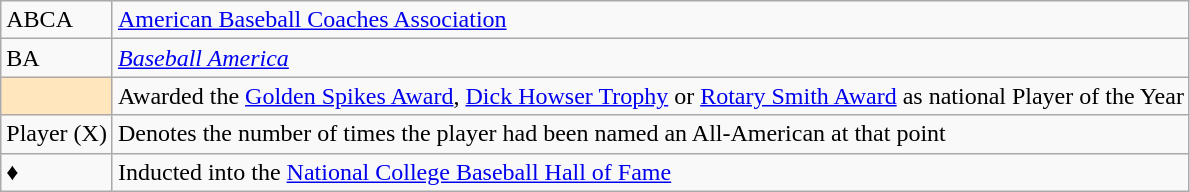<table class="wikitable">
<tr>
<td>ABCA</td>
<td><a href='#'>American Baseball Coaches Association</a></td>
</tr>
<tr>
<td>BA</td>
<td><em><a href='#'>Baseball America</a></em></td>
</tr>
<tr>
<td style="background-color:#FFE6BD"></td>
<td>Awarded the <a href='#'>Golden Spikes Award</a>, <a href='#'>Dick Howser Trophy</a> or <a href='#'>Rotary Smith Award</a> as national Player of the Year</td>
</tr>
<tr>
<td>Player (X)</td>
<td>Denotes the number of times the player had been named an All-American at that point</td>
</tr>
<tr>
<td>♦</td>
<td>Inducted into the <a href='#'>National College Baseball Hall of Fame</a></td>
</tr>
</table>
